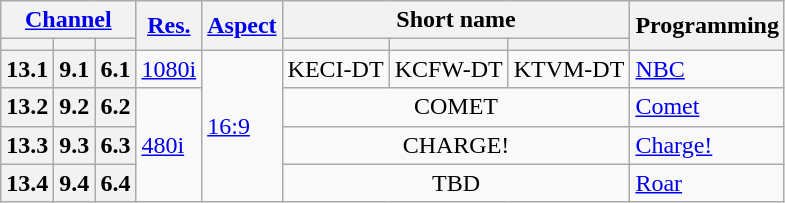<table class="wikitable">
<tr>
<th scope = "col" colspan=3><a href='#'>Channel</a></th>
<th scope = "col" rowspan=2><a href='#'>Res.</a></th>
<th scope = "col" rowspan=2><a href='#'>Aspect</a></th>
<th scope = "col" colspan=3>Short name</th>
<th scope = "col" rowspan=2>Programming</th>
</tr>
<tr>
<th scope = "col"></th>
<th scope = "col"></th>
<th scope = "col"></th>
<th scope = "col"></th>
<th scope = "col"></th>
<th scope = "col"></th>
</tr>
<tr>
<th scope = "row">13.1</th>
<th scope = "row">9.1</th>
<th scope = "row">6.1</th>
<td><a href='#'>1080i</a></td>
<td rowspan=4><a href='#'>16:9</a></td>
<td>KECI-DT</td>
<td>KCFW-DT</td>
<td>KTVM-DT</td>
<td><a href='#'>NBC</a></td>
</tr>
<tr>
<th scope = "row">13.2</th>
<th scope = "row">9.2</th>
<th scope = "row">6.2</th>
<td rowspan = "3"><a href='#'>480i</a></td>
<td colspan=3; align="center">COMET</td>
<td><a href='#'>Comet</a></td>
</tr>
<tr>
<th scope = "row">13.3</th>
<th scope = "row">9.3</th>
<th scope = "row">6.3</th>
<td colspan=3; align="center">CHARGE!</td>
<td><a href='#'>Charge!</a></td>
</tr>
<tr>
<th scope = "row">13.4</th>
<th scope = "row">9.4</th>
<th scope = "row">6.4</th>
<td colspan=3; align="center">TBD</td>
<td><a href='#'>Roar</a></td>
</tr>
</table>
